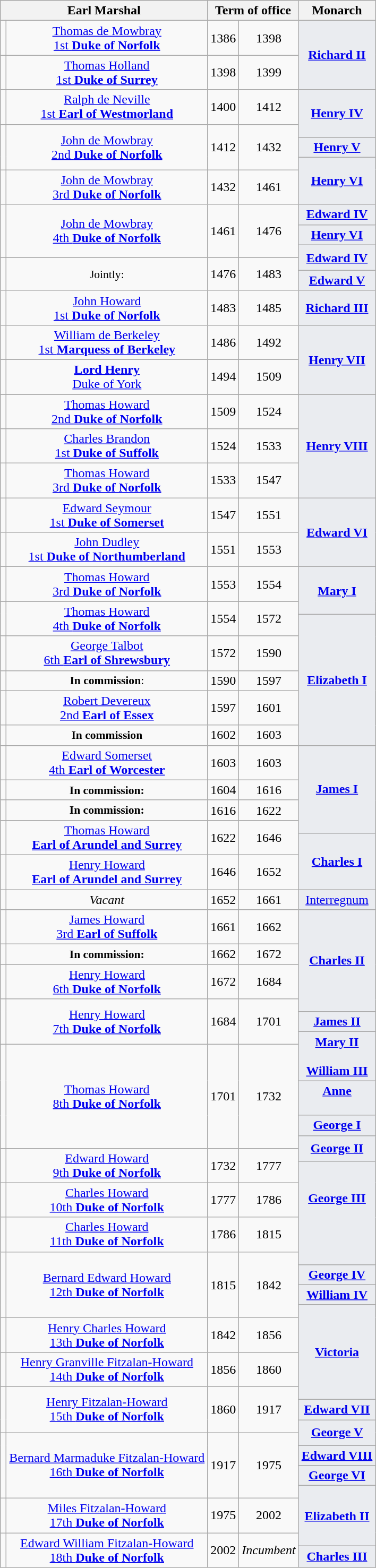<table class="wikitable" style="text-align:Center">
<tr>
<th colspan=2>Earl Marshal</th>
<th colspan=2>Term of office</th>
<th>Monarch</th>
</tr>
<tr style="height:1em">
<td></td>
<td><a href='#'>Thomas de Mowbray<br>1st <strong>Duke of Norfolk</strong></a></td>
<td>1386</td>
<td>1398</td>
<td rowspan=2 style="background:#EAECF0"><a href='#'><strong>Richard II</strong></a><br></td>
</tr>
<tr style="height:1em">
<td></td>
<td><a href='#'>Thomas Holland<br>1st <strong>Duke of Surrey</strong></a></td>
<td>1398</td>
<td>1399</td>
</tr>
<tr style="height:1em">
<td></td>
<td><a href='#'>Ralph de Neville<br>1st <strong>Earl of Westmorland</strong></a></td>
<td>1400</td>
<td>1412</td>
<td rowspan=2 style="background:#EAECF0"><a href='#'><strong>Henry IV</strong></a><br></td>
</tr>
<tr style="height:1em">
<td rowspan=3></td>
<td rowspan=3><a href='#'>John de Mowbray<br>2nd <strong>Duke of Norfolk</strong></a></td>
<td rowspan=3>1412</td>
<td rowspan=3>1432</td>
</tr>
<tr style="height:1em">
<td style="background:#EAECF0"><a href='#'><strong>Henry V</strong></a></td>
</tr>
<tr style="height:1em">
<td rowspan=2 style="background:#EAECF0"><a href='#'><strong>Henry VI</strong></a><br></td>
</tr>
<tr style="height:1em">
<td></td>
<td><a href='#'>John de Mowbray<br>3rd <strong>Duke of Norfolk</strong></a></td>
<td>1432</td>
<td>1461</td>
</tr>
<tr style="height:1em">
<td rowspan=3></td>
<td rowspan=3><a href='#'>John de Mowbray<br>4th <strong>Duke of Norfolk</strong></a></td>
<td rowspan=3>1461</td>
<td rowspan=3>1476</td>
<td style="background:#EAECF0"><strong><a href='#'>Edward IV</a></strong></td>
</tr>
<tr style="height:1em">
<td style="background:#EAECF0"><a href='#'><strong>Henry VI</strong></a></td>
</tr>
<tr style="height:1em">
<td rowspan=2 style="background:#EAECF0"><strong><a href='#'>Edward IV</a></strong><br></td>
</tr>
<tr style="height:1em">
<td rowspan=2></td>
<td rowspan=2 style="font-size:90%;">Jointly:<br></td>
<td rowspan=2>1476</td>
<td rowspan=2>1483</td>
</tr>
<tr style="height:1em">
<td style="background:#EAECF0"><strong><a href='#'>Edward V</a></strong><br></td>
</tr>
<tr style="height:1em">
<td></td>
<td><a href='#'>John Howard<br>1st <strong>Duke of Norfolk</strong></a></td>
<td>1483</td>
<td>1485</td>
<td style="background:#EAECF0"><a href='#'><strong>Richard III</strong></a><br></td>
</tr>
<tr style="height:1em">
<td></td>
<td><a href='#'>William de Berkeley<br>1st <strong>Marquess of Berkeley</strong></a></td>
<td>1486</td>
<td>1492</td>
<td rowspan=2 style="background:#EAECF0"><a href='#'><strong>Henry VII</strong></a><br></td>
</tr>
<tr style="height:1em">
<td></td>
<td><a href='#'><strong>Lord Henry</strong><br>Duke of York</a></td>
<td>1494</td>
<td>1509</td>
</tr>
<tr style="height:1em">
<td></td>
<td><a href='#'>Thomas Howard<br>2nd <strong>Duke of Norfolk</strong></a></td>
<td>1509</td>
<td>1524</td>
<td rowspan=3 style="background:#EAECF0"><strong><a href='#'>Henry VIII</a></strong><br></td>
</tr>
<tr style="height:1em">
<td></td>
<td><a href='#'>Charles Brandon<br>1st <strong>Duke of Suffolk</strong></a></td>
<td>1524</td>
<td>1533</td>
</tr>
<tr style="height:1em">
<td></td>
<td><a href='#'>Thomas Howard<br>3rd <strong>Duke of Norfolk</strong></a></td>
<td>1533</td>
<td>1547</td>
</tr>
<tr style="height:1em">
<td></td>
<td><a href='#'>Edward Seymour<br>1st <strong>Duke of Somerset</strong></a></td>
<td>1547</td>
<td>1551</td>
<td rowspan=2 style="background:#EAECF0"><strong><a href='#'>Edward VI</a></strong><br></td>
</tr>
<tr style="height:1em">
<td></td>
<td><a href='#'>John Dudley<br>1st <strong>Duke of Northumberland</strong></a></td>
<td>1551</td>
<td>1553</td>
</tr>
<tr style="height:1em">
<td></td>
<td><a href='#'>Thomas Howard<br>3rd <strong>Duke of Norfolk</strong></a></td>
<td>1553</td>
<td>1554</td>
<td rowspan=2 style="background:#EAECF0"><a href='#'><strong>Mary I</strong></a><br></td>
</tr>
<tr style="height:1em">
<td rowspan=2></td>
<td rowspan=2><a href='#'>Thomas Howard<br>4th <strong>Duke of Norfolk</strong></a></td>
<td rowspan=2>1554</td>
<td rowspan=2>1572</td>
</tr>
<tr style="height:1em">
<td rowspan=5 style="background:#EAECF0"><strong><a href='#'>Elizabeth I</a></strong><br></td>
</tr>
<tr style="height:1em">
<td></td>
<td><a href='#'>George Talbot<br>6th <strong>Earl of Shrewsbury</strong></a></td>
<td>1572</td>
<td>1590</td>
</tr>
<tr style="height:1em">
<td></td>
<td style="font-size:90%;"><strong>In commission</strong>:<br></td>
<td>1590</td>
<td>1597</td>
</tr>
<tr style="height:1em">
<td></td>
<td><a href='#'>Robert Devereux<br>2nd <strong>Earl of Essex</strong></a></td>
<td>1597</td>
<td>1601</td>
</tr>
<tr style="height:1em">
<td></td>
<td style="font-size:90%;"><strong>In commission</strong></td>
<td>1602</td>
<td>1603</td>
</tr>
<tr style="height:1em">
<td></td>
<td><a href='#'>Edward Somerset<br>4th <strong>Earl of Worcester</strong></a></td>
<td>1603</td>
<td>1603</td>
<td rowspan=4 style="background:#EAECF0"><a href='#'><strong>James I</strong></a><br></td>
</tr>
<tr style="height:1em">
<td></td>
<td style="font-size:90%;"><strong>In commission:</strong></td>
<td>1604</td>
<td>1616</td>
</tr>
<tr style="height:1em">
<td></td>
<td style="font-size:90%;"><strong>In commission:</strong></td>
<td>1616</td>
<td>1622</td>
</tr>
<tr style="height:1em">
<td rowspan=2></td>
<td rowspan=2><a href='#'>Thomas Howard<br><strong>Earl of Arundel and Surrey</strong></a></td>
<td rowspan=2>1622</td>
<td rowspan=2>1646</td>
</tr>
<tr style="height:1em">
<td rowspan=2 style="background:#EAECF0"><a href='#'><strong>Charles I</strong></a><br></td>
</tr>
<tr style="height:1em">
<td></td>
<td><a href='#'>Henry Howard<br><strong>Earl of Arundel and Surrey</strong></a></td>
<td>1646</td>
<td>1652</td>
</tr>
<tr style="height:1em">
<td></td>
<td><em>Vacant</em></td>
<td>1652</td>
<td>1661</td>
<td style="background:#EAECF0"><a href='#'>Interregnum</a><br></td>
</tr>
<tr style="height:1em">
<td></td>
<td><a href='#'>James Howard<br>3rd <strong>Earl of Suffolk</strong></a></td>
<td>1661</td>
<td>1662</td>
<td rowspan=4 style="background:#EAECF0"><a href='#'><strong>Charles II</strong></a><br></td>
</tr>
<tr style="height:1em">
<td></td>
<td style="font-size:90%;"><strong>In commission:</strong><br></td>
<td>1662</td>
<td>1672</td>
</tr>
<tr style="height:1em">
<td></td>
<td><a href='#'>Henry Howard<br>6th <strong>Duke of Norfolk</strong></a></td>
<td>1672</td>
<td>1684</td>
</tr>
<tr style="height:1em">
<td rowspan=3></td>
<td rowspan=3><a href='#'>Henry Howard<br>7th <strong>Duke of Norfolk</strong></a></td>
<td rowspan=3>1684</td>
<td rowspan=3>1701</td>
</tr>
<tr style="height:1em">
<td style="background:#EAECF0"><a href='#'><strong>James II</strong></a><br></td>
</tr>
<tr style="height:1em">
<td rowspan=2 style="background:#EAECF0"><strong><a href='#'>Mary II</a></strong><br><br><a href='#'><strong>William III</strong></a><br></td>
</tr>
<tr style="height:1em">
<td rowspan=4></td>
<td rowspan=4><a href='#'>Thomas Howard<br>8th <strong>Duke of Norfolk</strong></a></td>
<td rowspan=4>1701</td>
<td rowspan=4>1732</td>
</tr>
<tr style="height:1em">
<td style="background:#EAECF0"><a href='#'><strong>Anne</strong></a><br><br></td>
</tr>
<tr style="height:1em">
<td style="background:#EAECF0"><a href='#'><strong>George I</strong></a><br></td>
</tr>
<tr style="height:1em">
<td rowspan=2 style="background:#EAECF0"><a href='#'><strong>George II</strong></a><br></td>
</tr>
<tr style="height:1em">
<td rowspan=2></td>
<td rowspan=2><a href='#'>Edward Howard<br>9th <strong>Duke of Norfolk</strong></a></td>
<td rowspan=2>1732</td>
<td rowspan=2>1777</td>
</tr>
<tr style="height:1em">
<td rowspan=4 style="background:#EAECF0"><strong><a href='#'>George III</a></strong><br><br><br></td>
</tr>
<tr style="height:1em">
<td></td>
<td><a href='#'>Charles Howard<br>10th <strong>Duke of Norfolk</strong></a></td>
<td>1777</td>
<td>1786</td>
</tr>
<tr style="height:1em">
<td></td>
<td><a href='#'>Charles Howard<br>11th <strong>Duke of Norfolk</strong></a></td>
<td>1786</td>
<td>1815</td>
</tr>
<tr style="height:1em">
<td rowspan=4></td>
<td rowspan=4><a href='#'>Bernard Edward Howard<br>12th <strong>Duke of Norfolk</strong></a></td>
<td rowspan=4>1815</td>
<td rowspan=4>1842</td>
</tr>
<tr style="height:1em">
<td style="background:#EAECF0"><strong><a href='#'>George IV</a></strong><br></td>
</tr>
<tr style="height:1em">
<td style="background:#EAECF0"><strong><a href='#'>William IV</a></strong><br></td>
</tr>
<tr style="height:1em">
<td rowspan=4 style="background:#EAECF0"><a href='#'><strong>Victoria</strong></a><br></td>
</tr>
<tr style="height:1em">
<td></td>
<td><a href='#'>Henry Charles Howard<br>13th <strong>Duke of Norfolk</strong></a></td>
<td>1842</td>
<td>1856</td>
</tr>
<tr style="height:1em">
<td></td>
<td><a href='#'>Henry Granville Fitzalan-Howard<br>14th <strong>Duke of Norfolk</strong></a></td>
<td>1856</td>
<td>1860</td>
</tr>
<tr style="height:1em">
<td rowspan=3></td>
<td rowspan=3><a href='#'>Henry Fitzalan-Howard<br>15th <strong>Duke of Norfolk</strong></a></td>
<td rowspan=3>1860</td>
<td rowspan=3>1917</td>
</tr>
<tr style="height:1em">
<td style="background:#EAECF0"><strong><a href='#'>Edward VII</a></strong><br></td>
</tr>
<tr style="height:1em">
<td rowspan=2 style="background:#EAECF0"><strong><a href='#'>George V</a></strong><br></td>
</tr>
<tr style="height:1em">
<td rowspan=4></td>
<td rowspan=4><a href='#'>Bernard Marmaduke Fitzalan-Howard<br>16th <strong>Duke of Norfolk</strong></a></td>
<td rowspan=4>1917</td>
<td rowspan=4>1975</td>
</tr>
<tr style="height:1em">
<td style="background:#EAECF0"><strong><a href='#'>Edward VIII</a></strong><br></td>
</tr>
<tr style="height:1em">
<td style="background:#EAECF0"><strong><a href='#'>George VI</a></strong><br></td>
</tr>
<tr style="height:1em">
<td rowspan=3 style="background:#EAECF0"><strong><a href='#'>Elizabeth II</a></strong><br></td>
</tr>
<tr style="height:1em">
<td></td>
<td><a href='#'>Miles Fitzalan-Howard<br>17th <strong>Duke of Norfolk</strong></a></td>
<td>1975</td>
<td>2002</td>
</tr>
<tr style="height:1em">
<td rowspan=2></td>
<td rowspan=2><a href='#'>Edward William Fitzalan-Howard<br>18th <strong>Duke of Norfolk</strong></a></td>
<td rowspan=2>2002</td>
<td rowspan=2><em>Incumbent</em></td>
</tr>
<tr style="height:1em">
<td style="background:#EAECF0"><strong><a href='#'>Charles III</a></strong><br></td>
</tr>
</table>
